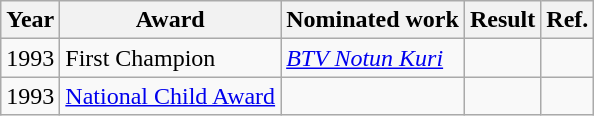<table class="wikitable">
<tr>
<th>Year</th>
<th>Award</th>
<th>Nominated work</th>
<th>Result</th>
<th>Ref.</th>
</tr>
<tr>
<td>1993</td>
<td>First Champion</td>
<td><a href='#'><em>BTV Notun Kuri</em></a></td>
<td></td>
<td></td>
</tr>
<tr>
<td>1993</td>
<td><a href='#'>National Child Award</a></td>
<td></td>
<td></td>
<td></td>
</tr>
</table>
